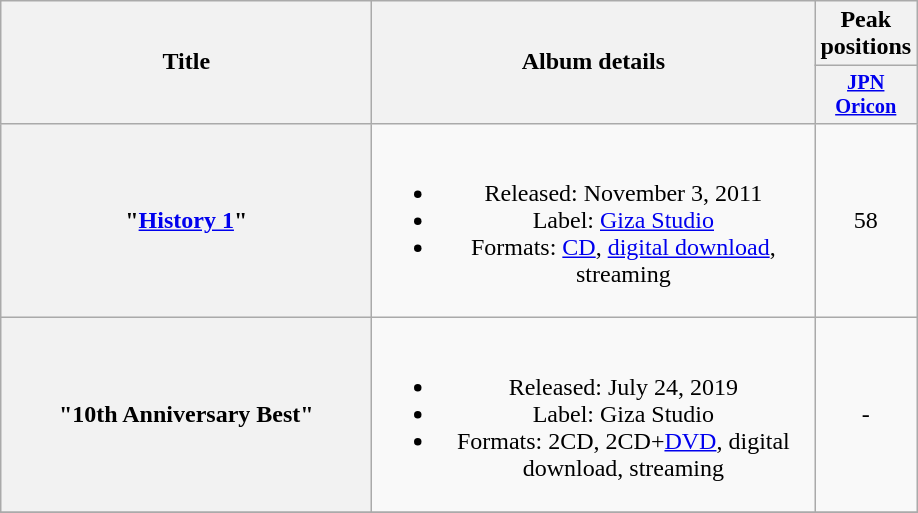<table class="wikitable plainrowheaders" style="text-align:center;">
<tr>
<th style="width:15em;" rowspan="2">Title</th>
<th style="width:18em;" rowspan="2">Album details</th>
<th colspan="1">Peak positions</th>
</tr>
<tr>
<th style="width:3em;font-size:85%"><a href='#'>JPN<br>Oricon</a><br></th>
</tr>
<tr>
<th scope="row">"<a href='#'>History 1</a>"</th>
<td><br><ul><li>Released: November 3, 2011</li><li>Label: <a href='#'>Giza Studio</a></li><li>Formats: <a href='#'>CD</a>, <a href='#'>digital download</a>, streaming</li></ul></td>
<td>58</td>
</tr>
<tr>
<th scope="row">"10th Anniversary Best"</th>
<td><br><ul><li>Released: July 24, 2019</li><li>Label: Giza Studio</li><li>Formats: 2CD, 2CD+<a href='#'>DVD</a>, digital download, streaming</li></ul></td>
<td>-</td>
</tr>
<tr>
</tr>
</table>
